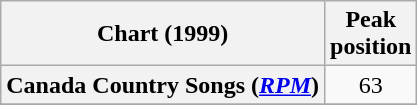<table class="wikitable sortable plainrowheaders" style="text-align:center">
<tr>
<th scope="col">Chart (1999)</th>
<th scope="col">Peak<br> position</th>
</tr>
<tr>
<th scope="row">Canada Country Songs (<em><a href='#'>RPM</a></em>)</th>
<td>63</td>
</tr>
<tr>
</tr>
<tr>
</tr>
</table>
